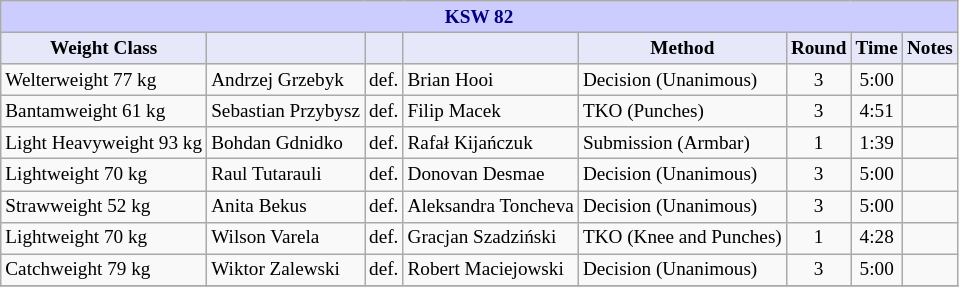<table class="wikitable" style="font-size: 80%;">
<tr>
<th colspan="8" style="background-color: #ccf; color: #000080; text-align: center;"><strong>KSW 82</strong></th>
</tr>
<tr>
<th colspan="1" style="background-color: #E6E8FA; color: #000000; text-align: center;">Weight Class</th>
<th colspan="1" style="background-color: #E6E8FA; color: #000000; text-align: center;"></th>
<th colspan="1" style="background-color: #E6E8FA; color: #000000; text-align: center;"></th>
<th colspan="1" style="background-color: #E6E8FA; color: #000000; text-align: center;"></th>
<th colspan="1" style="background-color: #E6E8FA; color: #000000; text-align: center;">Method</th>
<th colspan="1" style="background-color: #E6E8FA; color: #000000; text-align: center;">Round</th>
<th colspan="1" style="background-color: #E6E8FA; color: #000000; text-align: center;">Time</th>
<th colspan="1" style="background-color: #E6E8FA; color: #000000; text-align: center;">Notes</th>
</tr>
<tr>
<td>Welterweight 77 kg</td>
<td> Andrzej Grzebyk</td>
<td align=center>def.</td>
<td> Brian Hooi</td>
<td>Decision (Unanimous)</td>
<td align=center>3</td>
<td align=center>5:00</td>
<td></td>
</tr>
<tr>
<td>Bantamweight 61 kg</td>
<td> Sebastian Przybysz</td>
<td align=center>def.</td>
<td> Filip Macek</td>
<td>TKO (Punches)</td>
<td align=center>3</td>
<td align=center>4:51</td>
<td></td>
</tr>
<tr>
<td>Light Heavyweight 93 kg</td>
<td> Bohdan Gdnidko</td>
<td align=center>def.</td>
<td> Rafał Kijańczuk</td>
<td>Submission (Armbar)</td>
<td align=center>1</td>
<td align=center>1:39</td>
<td></td>
</tr>
<tr>
<td>Lightweight 70 kg</td>
<td> Raul Tutarauli</td>
<td align=center>def.</td>
<td> Donovan Desmae</td>
<td>Decision (Unanimous)</td>
<td align=center>3</td>
<td align=center>5:00</td>
<td></td>
</tr>
<tr>
<td>Strawweight 52 kg</td>
<td> Anita Bekus</td>
<td align=center>def.</td>
<td> Aleksandra Toncheva</td>
<td>Decision (Unanimous)</td>
<td align=center>3</td>
<td align=center>5:00</td>
</tr>
<tr>
<td>Lightweight 70 kg</td>
<td> Wilson Varela</td>
<td align=center>def.</td>
<td> Gracjan Szadziński</td>
<td>TKO (Knee and Punches)</td>
<td align=center>1</td>
<td align=center>4:28</td>
<td></td>
</tr>
<tr>
<td>Catchweight 79 kg</td>
<td> Wiktor Zalewski</td>
<td align=center>def.</td>
<td> Robert Maciejowski</td>
<td>Decision (Unanimous)</td>
<td align=center>3</td>
<td align=center>5:00</td>
<td></td>
</tr>
<tr>
</tr>
</table>
